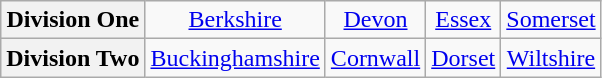<table class="wikitable" style="text-align: center" style="font-size: 95%; border: 1px #aaaaaa solid; border-collapse: collapse; clear:center;">
<tr>
<th>Division One</th>
<td><a href='#'>Berkshire</a></td>
<td><a href='#'>Devon</a></td>
<td><a href='#'>Essex</a></td>
<td><a href='#'>Somerset</a></td>
</tr>
<tr>
<th>Division Two</th>
<td><a href='#'>Buckinghamshire</a></td>
<td><a href='#'>Cornwall</a></td>
<td><a href='#'>Dorset</a></td>
<td><a href='#'>Wiltshire</a></td>
</tr>
</table>
